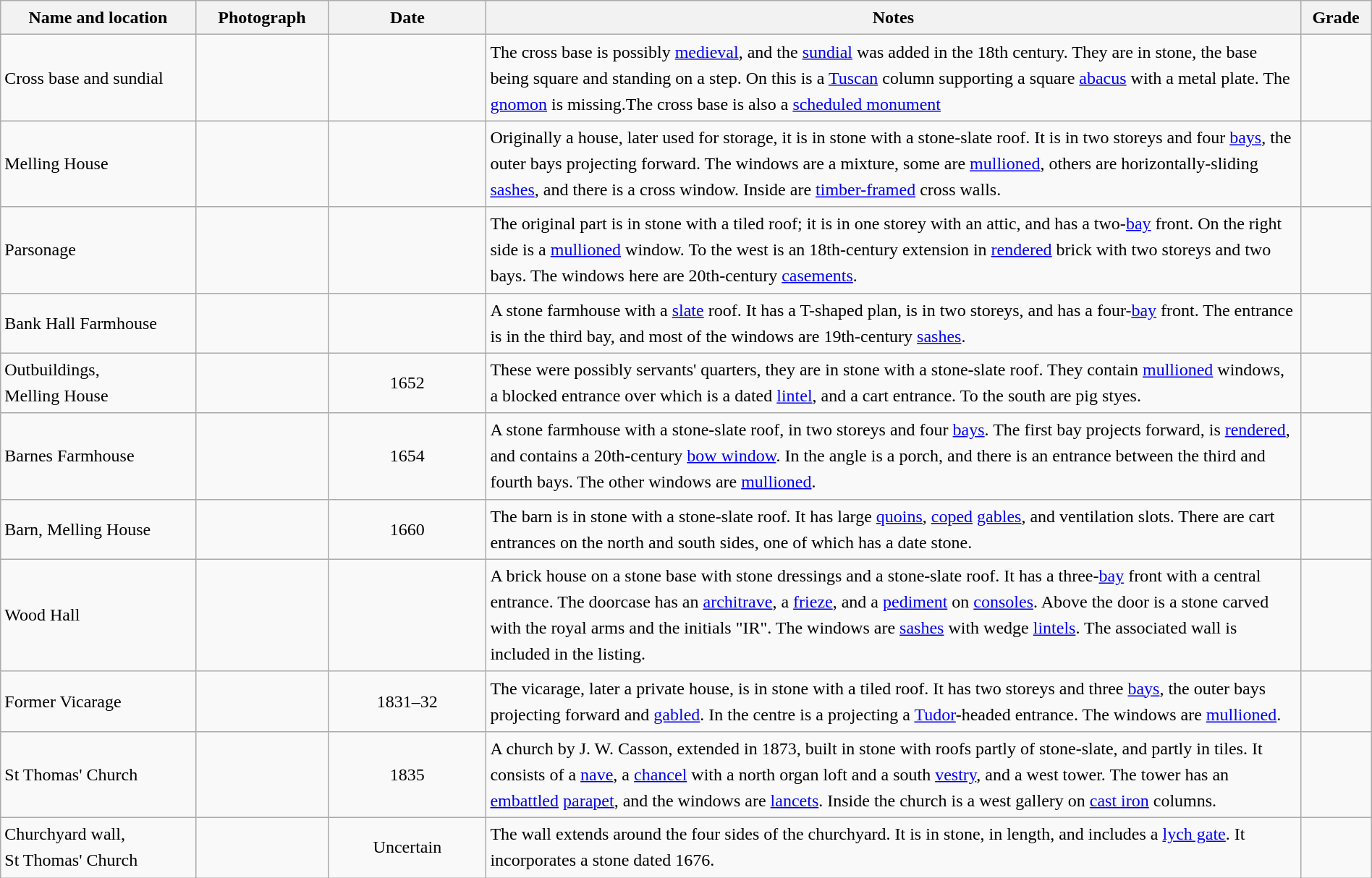<table class="wikitable sortable plainrowheaders" style="width:100%;border:0px;text-align:left;line-height:150%;">
<tr>
<th scope="col"  style="width:150px">Name and location</th>
<th scope="col"  style="width:100px" class="unsortable">Photograph</th>
<th scope="col"  style="width:120px">Date</th>
<th scope="col"  style="width:650px" class="unsortable">Notes</th>
<th scope="col"  style="width:50px">Grade</th>
</tr>
<tr>
<td>Cross base and sundial<br><small></small></td>
<td></td>
<td align="center"></td>
<td>The cross base is possibly <a href='#'>medieval</a>, and the <a href='#'>sundial</a> was added in the 18th century.  They are in stone, the base being square and standing on a step.  On this is a <a href='#'>Tuscan</a> column supporting a square <a href='#'>abacus</a> with a metal plate.  The <a href='#'>gnomon</a> is missing.The cross base is also a <a href='#'>scheduled monument</a></td>
<td align="center" ></td>
</tr>
<tr>
<td>Melling House<br><small></small></td>
<td></td>
<td align="center"></td>
<td>Originally a house, later used for storage, it is in stone with a stone-slate roof.  It is in two storeys and four <a href='#'>bays</a>, the outer bays projecting forward.  The windows are a mixture, some are <a href='#'>mullioned</a>, others are horizontally-sliding <a href='#'>sashes</a>, and there is a cross window.  Inside are <a href='#'>timber-framed</a> cross walls.</td>
<td align="center" ></td>
</tr>
<tr>
<td>Parsonage<br><small></small></td>
<td></td>
<td align="center"></td>
<td>The original part is in stone with a tiled roof; it is in one storey with an attic, and has a two-<a href='#'>bay</a> front.  On the right side is a <a href='#'>mullioned</a> window.  To the west is an 18th-century extension in <a href='#'>rendered</a> brick with two storeys and two bays.  The windows here are 20th-century <a href='#'>casements</a>.</td>
<td align="center" ></td>
</tr>
<tr>
<td>Bank Hall Farmhouse<br><small></small></td>
<td></td>
<td align="center"></td>
<td>A stone farmhouse with a <a href='#'>slate</a> roof.  It has a T-shaped plan, is in two storeys, and has a four-<a href='#'>bay</a> front.  The entrance is in the third bay, and most of the windows are 19th-century <a href='#'>sashes</a>.</td>
<td align="center" ></td>
</tr>
<tr>
<td>Outbuildings,<br>Melling House<br><small></small></td>
<td></td>
<td align="center">1652</td>
<td>These were possibly servants' quarters, they are in stone with a stone-slate roof.  They contain <a href='#'>mullioned</a> windows, a blocked entrance over which is a dated <a href='#'>lintel</a>, and a cart entrance.  To the south are pig styes.</td>
<td align="center" ></td>
</tr>
<tr>
<td>Barnes Farmhouse<br><small></small></td>
<td></td>
<td align="center">1654</td>
<td>A stone farmhouse with a stone-slate roof, in two storeys and four <a href='#'>bays</a>.  The first bay projects forward, is <a href='#'>rendered</a>, and contains a 20th-century <a href='#'>bow window</a>.  In the angle is a porch, and there is an entrance between the third and fourth bays.  The other windows are <a href='#'>mullioned</a>.</td>
<td align="center" ></td>
</tr>
<tr>
<td>Barn, Melling House<br><small></small></td>
<td></td>
<td align="center">1660</td>
<td>The barn is in stone with a stone-slate roof.  It has large <a href='#'>quoins</a>, <a href='#'>coped</a> <a href='#'>gables</a>, and ventilation slots.  There are cart entrances on the north and south sides, one of which has a date stone.</td>
<td align="center" ></td>
</tr>
<tr>
<td>Wood Hall<br><small></small></td>
<td></td>
<td align="center"></td>
<td>A brick house on a stone base with stone dressings and a stone-slate roof.  It has a three-<a href='#'>bay</a> front with a central entrance.  The doorcase has an <a href='#'>architrave</a>, a <a href='#'>frieze</a>, and a <a href='#'>pediment</a> on <a href='#'>consoles</a>.  Above the door is a stone carved with the royal arms and the initials "IR".  The windows are <a href='#'>sashes</a> with wedge <a href='#'>lintels</a>.  The associated wall is included in the listing.</td>
<td align="center" ></td>
</tr>
<tr>
<td>Former Vicarage<br><small></small></td>
<td></td>
<td align="center">1831–32</td>
<td>The vicarage, later a private house, is in stone with a tiled roof.  It has two storeys and three <a href='#'>bays</a>, the outer bays projecting forward and <a href='#'>gabled</a>.  In the centre is a projecting a <a href='#'>Tudor</a>-headed entrance.  The windows are <a href='#'>mullioned</a>.</td>
<td align="center" ></td>
</tr>
<tr>
<td>St Thomas' Church<br><small></small></td>
<td></td>
<td align="center">1835</td>
<td>A church by J. W. Casson, extended in 1873, built in stone with roofs partly of stone-slate, and partly in tiles.  It consists of a <a href='#'>nave</a>, a <a href='#'>chancel</a> with a north organ loft and a south <a href='#'>vestry</a>, and a west tower.  The tower has an <a href='#'>embattled</a> <a href='#'>parapet</a>, and the windows are <a href='#'>lancets</a>.  Inside the church is a west gallery on <a href='#'>cast iron</a> columns.</td>
<td align="center" ></td>
</tr>
<tr>
<td>Churchyard wall,<br>St Thomas' Church<br><small></small></td>
<td></td>
<td align="center">Uncertain</td>
<td>The wall extends around the four sides of the churchyard.  It is in stone,  in length, and includes a <a href='#'>lych gate</a>.  It incorporates a stone dated 1676.</td>
<td align="center" ></td>
</tr>
<tr>
</tr>
</table>
